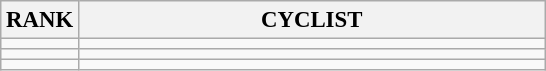<table class="wikitable" style="font-size:95%;">
<tr>
<th>RANK</th>
<th align="left" style="width: 20em">CYCLIST</th>
</tr>
<tr>
<td align="center"></td>
<td></td>
</tr>
<tr>
<td align="center"></td>
<td></td>
</tr>
<tr>
<td align="center"></td>
<td></td>
</tr>
</table>
